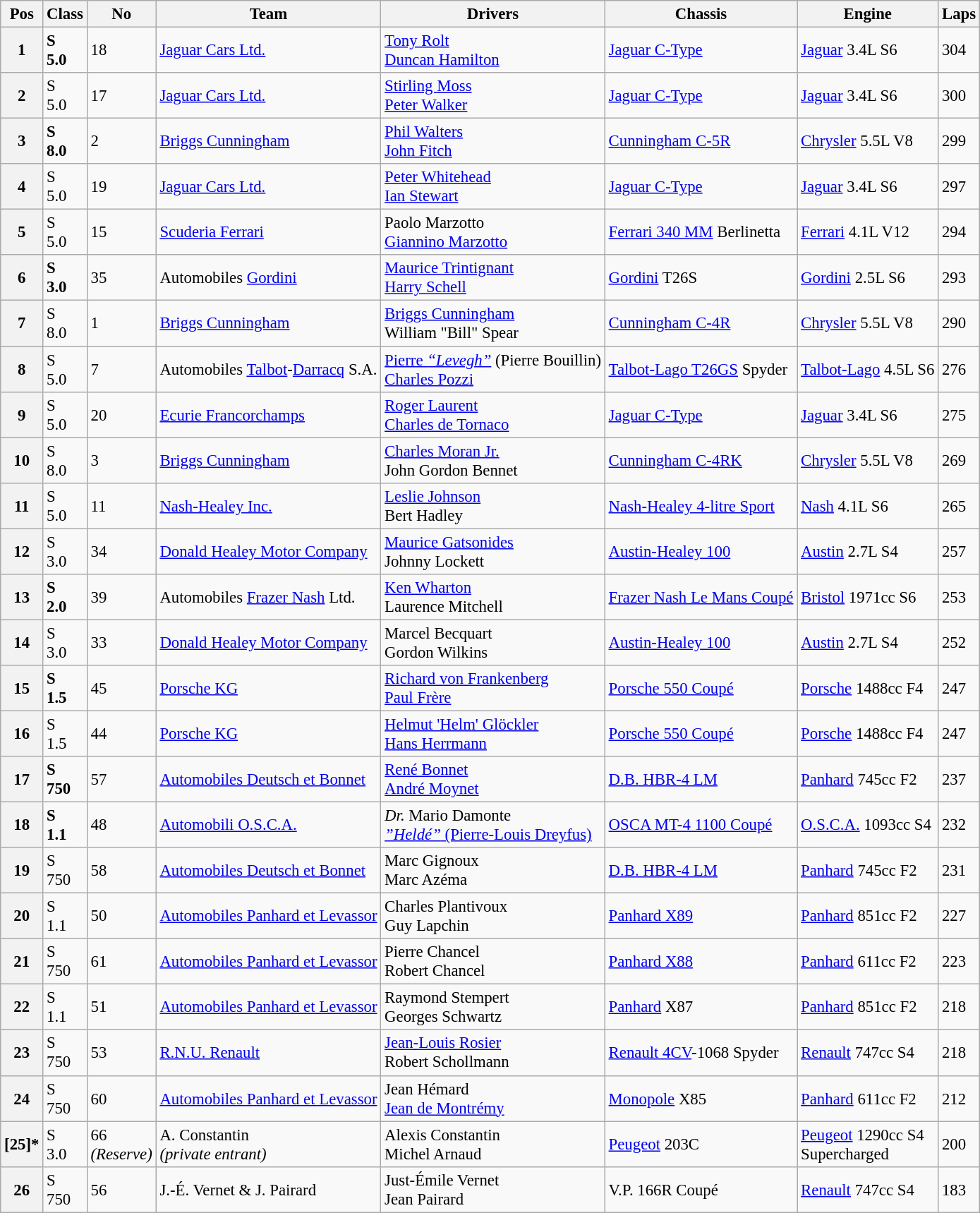<table class="wikitable" style="font-size: 95%;">
<tr>
<th>Pos</th>
<th>Class</th>
<th>No</th>
<th>Team</th>
<th>Drivers</th>
<th>Chassis</th>
<th>Engine</th>
<th>Laps</th>
</tr>
<tr>
<th>1</th>
<td><strong>S<br>5.0</strong></td>
<td>18</td>
<td> <a href='#'>Jaguar Cars Ltd.</a></td>
<td> <a href='#'>Tony Rolt</a><br> <a href='#'>Duncan Hamilton</a></td>
<td><a href='#'>Jaguar C-Type</a></td>
<td><a href='#'>Jaguar</a> 3.4L S6</td>
<td>304</td>
</tr>
<tr>
<th>2</th>
<td>S<br>5.0</td>
<td>17</td>
<td> <a href='#'>Jaguar Cars Ltd.</a></td>
<td> <a href='#'>Stirling Moss</a><br> <a href='#'>Peter Walker</a></td>
<td><a href='#'>Jaguar C-Type</a></td>
<td><a href='#'>Jaguar</a> 3.4L S6</td>
<td>300</td>
</tr>
<tr>
<th>3</th>
<td><strong>S<br>8.0</strong></td>
<td>2</td>
<td> <a href='#'>Briggs Cunningham</a></td>
<td> <a href='#'>Phil Walters</a><br> <a href='#'>John Fitch</a></td>
<td><a href='#'>Cunningham C-5R</a></td>
<td><a href='#'>Chrysler</a> 5.5L V8</td>
<td>299</td>
</tr>
<tr>
<th>4</th>
<td>S<br>5.0</td>
<td>19</td>
<td> <a href='#'>Jaguar Cars Ltd.</a></td>
<td> <a href='#'>Peter Whitehead</a><br> <a href='#'>Ian Stewart</a></td>
<td><a href='#'>Jaguar C-Type</a></td>
<td><a href='#'>Jaguar</a> 3.4L S6</td>
<td>297</td>
</tr>
<tr>
<th>5</th>
<td>S<br>5.0</td>
<td>15</td>
<td> <a href='#'>Scuderia Ferrari</a></td>
<td> Paolo Marzotto<br> <a href='#'>Giannino Marzotto</a></td>
<td><a href='#'>Ferrari 340 MM</a> Berlinetta</td>
<td><a href='#'>Ferrari</a> 4.1L V12</td>
<td>294</td>
</tr>
<tr>
<th>6</th>
<td><strong>S<br>3.0</strong></td>
<td>35</td>
<td> Automobiles <a href='#'>Gordini</a></td>
<td> <a href='#'>Maurice Trintignant</a><br> <a href='#'>Harry Schell</a></td>
<td><a href='#'>Gordini</a> T26S</td>
<td><a href='#'>Gordini</a> 2.5L S6</td>
<td>293</td>
</tr>
<tr>
<th>7</th>
<td>S<br>8.0</td>
<td>1</td>
<td> <a href='#'>Briggs Cunningham</a></td>
<td> <a href='#'>Briggs Cunningham</a><br> William "Bill" Spear</td>
<td><a href='#'>Cunningham C-4R</a></td>
<td><a href='#'>Chrysler</a> 5.5L V8</td>
<td>290</td>
</tr>
<tr>
<th>8</th>
<td>S<br>5.0</td>
<td>7</td>
<td> Automobiles <a href='#'>Talbot</a>-<a href='#'>Darracq</a> S.A.</td>
<td> <a href='#'>Pierre <em>“Levegh”</em></a> (Pierre Bouillin) <br> <a href='#'>Charles Pozzi</a></td>
<td><a href='#'>Talbot-Lago T26GS</a> Spyder</td>
<td><a href='#'>Talbot-Lago</a> 4.5L S6</td>
<td>276</td>
</tr>
<tr>
<th>9</th>
<td>S<br>5.0</td>
<td>20</td>
<td> <a href='#'>Ecurie Francorchamps</a></td>
<td> <a href='#'>Roger Laurent</a><br> <a href='#'>Charles de Tornaco</a></td>
<td><a href='#'>Jaguar C-Type</a></td>
<td><a href='#'>Jaguar</a> 3.4L S6</td>
<td>275</td>
</tr>
<tr>
<th>10</th>
<td>S<br>8.0</td>
<td>3</td>
<td> <a href='#'>Briggs Cunningham</a></td>
<td> <a href='#'>Charles Moran Jr.</a><br> John Gordon Bennet</td>
<td><a href='#'>Cunningham C-4RK</a></td>
<td><a href='#'>Chrysler</a> 5.5L V8</td>
<td>269</td>
</tr>
<tr>
<th>11</th>
<td>S<br>5.0</td>
<td>11</td>
<td> <a href='#'>Nash-Healey Inc.</a></td>
<td> <a href='#'>Leslie Johnson</a><br> Bert Hadley</td>
<td><a href='#'>Nash-Healey 4-litre Sport</a></td>
<td><a href='#'>Nash</a> 4.1L S6</td>
<td>265</td>
</tr>
<tr>
<th>12</th>
<td>S<br>3.0</td>
<td>34</td>
<td> <a href='#'>Donald Healey Motor Company</a></td>
<td> <a href='#'>Maurice Gatsonides</a><br> Johnny Lockett</td>
<td><a href='#'>Austin-Healey 100</a></td>
<td><a href='#'>Austin</a> 2.7L S4</td>
<td>257</td>
</tr>
<tr>
<th>13</th>
<td><strong>S<br>2.0</strong></td>
<td>39</td>
<td> Automobiles <a href='#'>Frazer Nash</a> Ltd.</td>
<td> <a href='#'>Ken Wharton</a><br> Laurence Mitchell</td>
<td><a href='#'>Frazer Nash Le Mans Coupé</a></td>
<td><a href='#'>Bristol</a> 1971cc S6</td>
<td>253</td>
</tr>
<tr>
<th>14</th>
<td>S<br>3.0</td>
<td>33</td>
<td> <a href='#'>Donald Healey Motor Company</a></td>
<td> Marcel Becquart<br> Gordon Wilkins</td>
<td><a href='#'>Austin-Healey 100</a></td>
<td><a href='#'>Austin</a> 2.7L S4</td>
<td>252</td>
</tr>
<tr>
<th>15</th>
<td><strong>S<br>1.5</strong></td>
<td>45</td>
<td> <a href='#'>Porsche KG</a></td>
<td> <a href='#'>Richard von Frankenberg</a><br> <a href='#'>Paul Frère</a></td>
<td><a href='#'>Porsche 550 Coupé</a></td>
<td><a href='#'>Porsche</a> 1488cc F4</td>
<td>247</td>
</tr>
<tr>
<th>16</th>
<td>S<br>1.5</td>
<td>44</td>
<td> <a href='#'>Porsche KG</a></td>
<td> <a href='#'>Helmut 'Helm' Glöckler</a><br> <a href='#'>Hans Herrmann</a></td>
<td><a href='#'>Porsche 550 Coupé</a></td>
<td><a href='#'>Porsche</a> 1488cc F4</td>
<td>247</td>
</tr>
<tr>
<th>17</th>
<td><strong>S<br>750</strong></td>
<td>57</td>
<td> <a href='#'>Automobiles Deutsch et Bonnet</a></td>
<td> <a href='#'>René Bonnet</a><br> <a href='#'>André Moynet</a></td>
<td><a href='#'>D.B. HBR-4 LM</a></td>
<td><a href='#'>Panhard</a> 745cc F2</td>
<td>237</td>
</tr>
<tr>
<th>18</th>
<td><strong>S<br>1.1</strong></td>
<td>48</td>
<td> <a href='#'>Automobili O.S.C.A.</a></td>
<td> <em>Dr.</em> Mario Damonte<br> <a href='#'><em>”Heldé”</em> (Pierre-Louis Dreyfus)</a></td>
<td><a href='#'>OSCA MT-4 1100 Coupé</a></td>
<td><a href='#'>O.S.C.A.</a> 1093cc S4</td>
<td>232</td>
</tr>
<tr>
<th>19</th>
<td>S<br>750</td>
<td>58</td>
<td> <a href='#'>Automobiles Deutsch et Bonnet</a></td>
<td> Marc Gignoux<br> Marc Azéma</td>
<td><a href='#'>D.B. HBR-4 LM</a></td>
<td><a href='#'>Panhard</a> 745cc F2</td>
<td>231</td>
</tr>
<tr>
<th>20</th>
<td>S<br>1.1</td>
<td>50</td>
<td> <a href='#'>Automobiles Panhard et Levassor</a></td>
<td> Charles Plantivoux<br> Guy Lapchin</td>
<td><a href='#'>Panhard X89</a></td>
<td><a href='#'>Panhard</a> 851cc F2</td>
<td>227</td>
</tr>
<tr>
<th>21</th>
<td>S<br>750</td>
<td>61</td>
<td> <a href='#'>Automobiles Panhard et Levassor</a></td>
<td> Pierre Chancel<br> Robert Chancel</td>
<td><a href='#'>Panhard X88</a></td>
<td><a href='#'>Panhard</a> 611cc F2</td>
<td>223</td>
</tr>
<tr>
<th>22</th>
<td>S<br>1.1</td>
<td>51</td>
<td> <a href='#'>Automobiles Panhard et Levassor</a></td>
<td> Raymond Stempert<br> Georges Schwartz</td>
<td><a href='#'>Panhard</a> X87</td>
<td><a href='#'>Panhard</a> 851cc F2</td>
<td>218</td>
</tr>
<tr>
<th>23</th>
<td>S<br>750</td>
<td>53</td>
<td> <a href='#'>R.N.U. Renault</a></td>
<td> <a href='#'>Jean-Louis Rosier</a><br> Robert Schollmann</td>
<td><a href='#'>Renault 4CV</a>-1068 Spyder</td>
<td><a href='#'>Renault</a> 747cc S4</td>
<td>218</td>
</tr>
<tr>
<th>24</th>
<td>S<br>750</td>
<td>60</td>
<td> <a href='#'>Automobiles Panhard et Levassor</a></td>
<td> Jean Hémard<br> <a href='#'>Jean de Montrémy</a></td>
<td><a href='#'>Monopole</a> X85</td>
<td><a href='#'>Panhard</a> 611cc F2</td>
<td>212</td>
</tr>
<tr>
<th>[25]*</th>
<td>S<br>3.0</td>
<td>66<br><em>(Reserve)</em></td>
<td> A. Constantin<br><em>(private entrant)</em></td>
<td> Alexis Constantin<br> Michel Arnaud</td>
<td><a href='#'>Peugeot</a> 203C</td>
<td><a href='#'>Peugeot</a> 1290cc S4<br>Supercharged</td>
<td>200</td>
</tr>
<tr>
<th>26</th>
<td>S<br>750</td>
<td>56</td>
<td> J.-É. Vernet & J. Pairard</td>
<td> Just-Émile Vernet<br> Jean Pairard</td>
<td>V.P. 166R Coupé</td>
<td><a href='#'>Renault</a> 747cc S4</td>
<td>183</td>
</tr>
</table>
